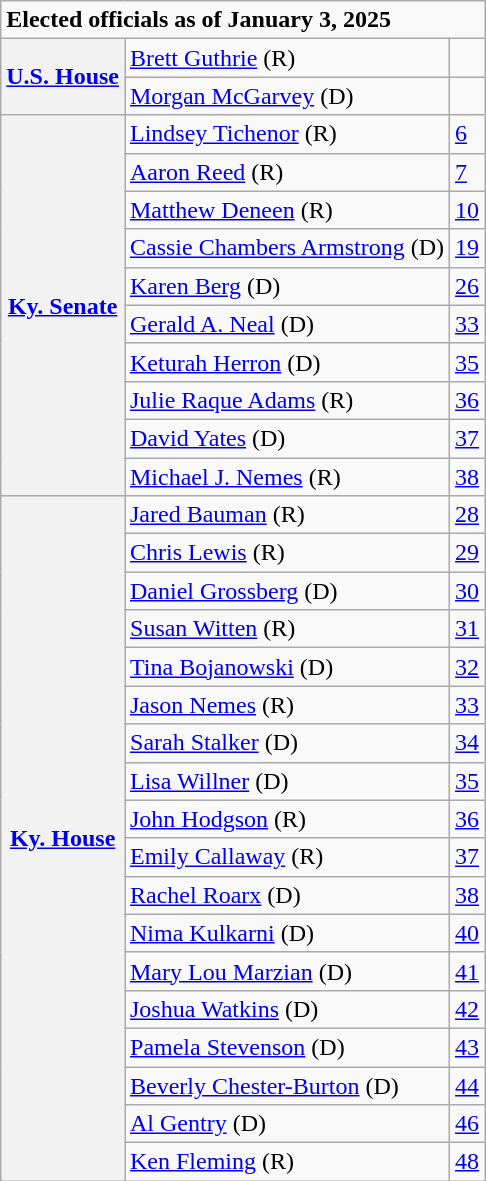<table class=wikitable>
<tr>
<td colspan="3"><strong>Elected officials as of January 3, 2025</strong></td>
</tr>
<tr>
<th rowspan=2><a href='#'>U.S. House</a></th>
<td><a href='#'>Brett Guthrie</a> (R)</td>
<td></td>
</tr>
<tr>
<td><a href='#'>Morgan McGarvey</a> (D)</td>
<td></td>
</tr>
<tr>
<th rowspan=10><a href='#'>Ky. Senate</a></th>
<td><a href='#'>Lindsey Tichenor</a> (R)</td>
<td><a href='#'>6</a></td>
</tr>
<tr>
<td><a href='#'>Aaron Reed</a> (R)</td>
<td><a href='#'>7</a></td>
</tr>
<tr>
<td><a href='#'>Matthew Deneen</a> (R)</td>
<td><a href='#'>10</a></td>
</tr>
<tr>
<td><a href='#'>Cassie Chambers Armstrong</a> (D)</td>
<td><a href='#'>19</a></td>
</tr>
<tr>
<td><a href='#'>Karen Berg</a> (D)</td>
<td><a href='#'>26</a></td>
</tr>
<tr>
<td><a href='#'>Gerald A. Neal</a> (D)</td>
<td><a href='#'>33</a></td>
</tr>
<tr>
<td><a href='#'>Keturah Herron</a> (D)</td>
<td><a href='#'>35</a></td>
</tr>
<tr>
<td><a href='#'>Julie Raque Adams</a> (R)</td>
<td><a href='#'>36</a></td>
</tr>
<tr>
<td><a href='#'>David Yates</a> (D)</td>
<td><a href='#'>37</a></td>
</tr>
<tr>
<td><a href='#'>Michael J. Nemes</a> (R)</td>
<td><a href='#'>38</a></td>
</tr>
<tr>
<th rowspan=18><a href='#'>Ky. House</a></th>
<td><a href='#'>Jared Bauman</a> (R)</td>
<td><a href='#'>28</a></td>
</tr>
<tr>
<td><a href='#'>Chris Lewis</a> (R)</td>
<td><a href='#'>29</a></td>
</tr>
<tr>
<td><a href='#'>Daniel Grossberg</a> (D)</td>
<td><a href='#'>30</a></td>
</tr>
<tr>
<td><a href='#'>Susan Witten</a> (R)</td>
<td><a href='#'>31</a></td>
</tr>
<tr>
<td><a href='#'>Tina Bojanowski</a> (D)</td>
<td><a href='#'>32</a></td>
</tr>
<tr>
<td><a href='#'>Jason Nemes</a> (R)</td>
<td><a href='#'>33</a></td>
</tr>
<tr>
<td><a href='#'>Sarah Stalker</a> (D)</td>
<td><a href='#'>34</a></td>
</tr>
<tr>
<td><a href='#'>Lisa Willner</a> (D)</td>
<td><a href='#'>35</a></td>
</tr>
<tr>
<td><a href='#'>John Hodgson</a> (R)</td>
<td><a href='#'>36</a></td>
</tr>
<tr>
<td><a href='#'>Emily Callaway</a> (R)</td>
<td><a href='#'>37</a></td>
</tr>
<tr>
<td><a href='#'>Rachel Roarx</a> (D)</td>
<td><a href='#'>38</a></td>
</tr>
<tr>
<td><a href='#'>Nima Kulkarni</a> (D)</td>
<td><a href='#'>40</a></td>
</tr>
<tr>
<td><a href='#'>Mary Lou Marzian</a> (D)</td>
<td><a href='#'>41</a></td>
</tr>
<tr>
<td><a href='#'>Joshua Watkins</a> (D)</td>
<td><a href='#'>42</a></td>
</tr>
<tr>
<td><a href='#'>Pamela Stevenson</a> (D)</td>
<td><a href='#'>43</a></td>
</tr>
<tr>
<td><a href='#'>Beverly Chester-Burton</a> (D)</td>
<td><a href='#'>44</a></td>
</tr>
<tr>
<td><a href='#'>Al Gentry</a> (D)</td>
<td><a href='#'>46</a></td>
</tr>
<tr>
<td><a href='#'>Ken Fleming</a> (R)</td>
<td><a href='#'>48</a></td>
</tr>
</table>
